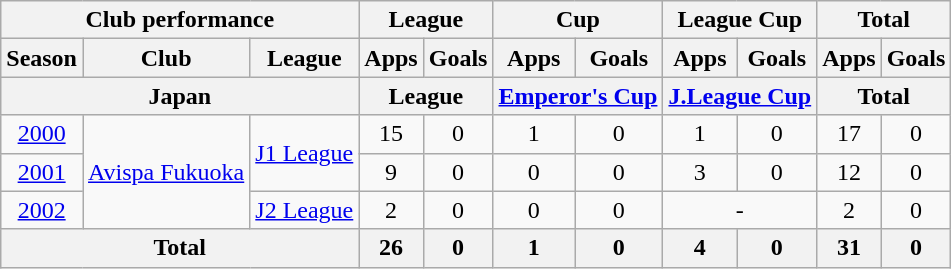<table class="wikitable" style="text-align:center;">
<tr>
<th colspan=3>Club performance</th>
<th colspan=2>League</th>
<th colspan=2>Cup</th>
<th colspan=2>League Cup</th>
<th colspan=2>Total</th>
</tr>
<tr>
<th>Season</th>
<th>Club</th>
<th>League</th>
<th>Apps</th>
<th>Goals</th>
<th>Apps</th>
<th>Goals</th>
<th>Apps</th>
<th>Goals</th>
<th>Apps</th>
<th>Goals</th>
</tr>
<tr>
<th colspan=3>Japan</th>
<th colspan=2>League</th>
<th colspan=2><a href='#'>Emperor's Cup</a></th>
<th colspan=2><a href='#'>J.League Cup</a></th>
<th colspan=2>Total</th>
</tr>
<tr>
<td><a href='#'>2000</a></td>
<td rowspan="3"><a href='#'>Avispa Fukuoka</a></td>
<td rowspan="2"><a href='#'>J1 League</a></td>
<td>15</td>
<td>0</td>
<td>1</td>
<td>0</td>
<td>1</td>
<td>0</td>
<td>17</td>
<td>0</td>
</tr>
<tr>
<td><a href='#'>2001</a></td>
<td>9</td>
<td>0</td>
<td>0</td>
<td>0</td>
<td>3</td>
<td>0</td>
<td>12</td>
<td>0</td>
</tr>
<tr>
<td><a href='#'>2002</a></td>
<td><a href='#'>J2 League</a></td>
<td>2</td>
<td>0</td>
<td>0</td>
<td>0</td>
<td colspan="2">-</td>
<td>2</td>
<td>0</td>
</tr>
<tr>
<th colspan=3>Total</th>
<th>26</th>
<th>0</th>
<th>1</th>
<th>0</th>
<th>4</th>
<th>0</th>
<th>31</th>
<th>0</th>
</tr>
</table>
